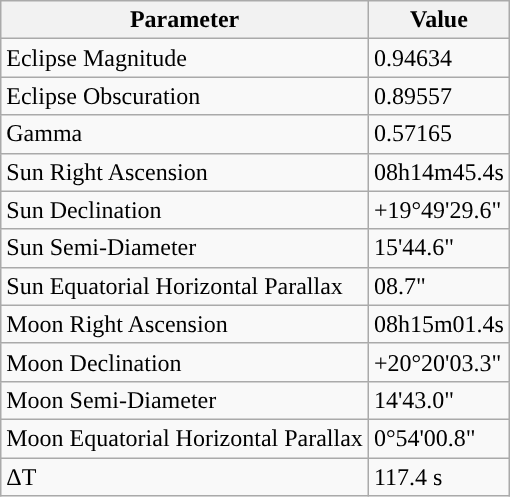<table class="wikitable">
<tr>
<th>Parameter</th>
<th>Value</th>
</tr>
<tr>
<td>Eclipse Magnitude</td>
<td>0.94634</td>
</tr>
<tr>
<td>Eclipse Obscuration</td>
<td>0.89557</td>
</tr>
<tr>
<td>Gamma</td>
<td>0.57165</td>
</tr>
<tr>
<td>Sun Right Ascension</td>
<td>08h14m45.4s</td>
</tr>
<tr>
<td>Sun Declination</td>
<td>+19°49'29.6"</td>
</tr>
<tr>
<td>Sun Semi-Diameter</td>
<td>15'44.6"</td>
</tr>
<tr>
<td>Sun Equatorial Horizontal Parallax</td>
<td>08.7"</td>
</tr>
<tr>
<td>Moon Right Ascension</td>
<td>08h15m01.4s</td>
</tr>
<tr>
<td>Moon Declination</td>
<td>+20°20'03.3"</td>
</tr>
<tr>
<td>Moon Semi-Diameter</td>
<td>14'43.0"</td>
</tr>
<tr>
<td>Moon Equatorial Horizontal Parallax</td>
<td>0°54'00.8"</td>
</tr>
<tr>
<td>ΔT</td>
<td>117.4 s</td>
</tr>
</table>
